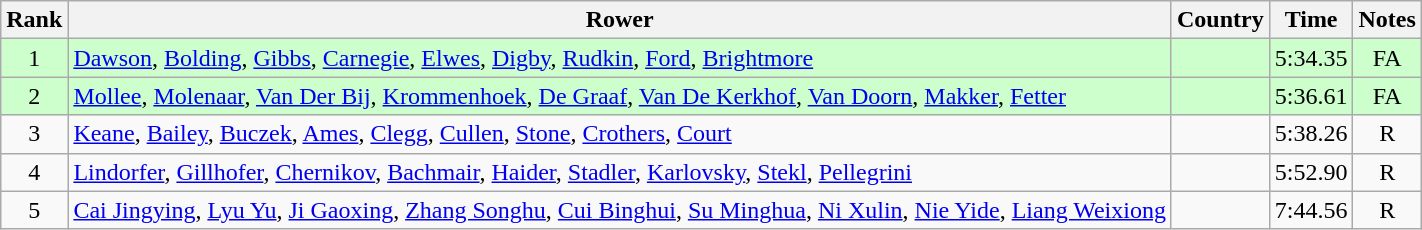<table class="wikitable" style="text-align:center">
<tr>
<th>Rank</th>
<th>Rower</th>
<th>Country</th>
<th>Time</th>
<th>Notes</th>
</tr>
<tr bgcolor=ccffcc>
<td>1</td>
<td align="left"><a href='#'>Dawson</a>, <a href='#'>Bolding</a>, <a href='#'>Gibbs</a>, <a href='#'>Carnegie</a>, <a href='#'>Elwes</a>, <a href='#'>Digby</a>, <a href='#'>Rudkin</a>, <a href='#'>Ford</a>, <a href='#'>Brightmore</a></td>
<td align="left"></td>
<td>5:34.35</td>
<td>FA</td>
</tr>
<tr bgcolor=ccffcc>
<td>2</td>
<td align="left"><a href='#'>Mollee</a>, <a href='#'>Molenaar</a>, <a href='#'>Van Der Bij</a>, <a href='#'>Krommenhoek</a>, <a href='#'>De Graaf</a>, <a href='#'>Van De Kerkhof</a>, <a href='#'>Van Doorn</a>, <a href='#'>Makker</a>, <a href='#'>Fetter</a></td>
<td align="left"></td>
<td>5:36.61</td>
<td>FA</td>
</tr>
<tr>
<td>3</td>
<td align="left"><a href='#'>Keane</a>, <a href='#'>Bailey</a>, <a href='#'>Buczek</a>, <a href='#'>Ames</a>, <a href='#'>Clegg</a>, <a href='#'>Cullen</a>, <a href='#'>Stone</a>, <a href='#'>Crothers</a>, <a href='#'>Court</a></td>
<td align="left"></td>
<td>5:38.26</td>
<td>R</td>
</tr>
<tr>
<td>4</td>
<td align="left"><a href='#'>Lindorfer</a>, <a href='#'>Gillhofer</a>, <a href='#'>Chernikov</a>, <a href='#'>Bachmair</a>, <a href='#'>Haider</a>, <a href='#'>Stadler</a>, <a href='#'>Karlovsky</a>, <a href='#'>Stekl</a>, <a href='#'>Pellegrini</a></td>
<td align="left"></td>
<td>5:52.90</td>
<td>R</td>
</tr>
<tr>
<td>5</td>
<td align="left"><a href='#'>Cai Jingying</a>, <a href='#'>Lyu Yu</a>, <a href='#'>Ji Gaoxing</a>, <a href='#'>Zhang Songhu</a>, <a href='#'>Cui Binghui</a>, <a href='#'>Su Minghua</a>, <a href='#'>Ni Xulin</a>, <a href='#'>Nie Yide</a>, <a href='#'>Liang Weixiong</a></td>
<td align="left"></td>
<td>7:44.56</td>
<td>R</td>
</tr>
</table>
